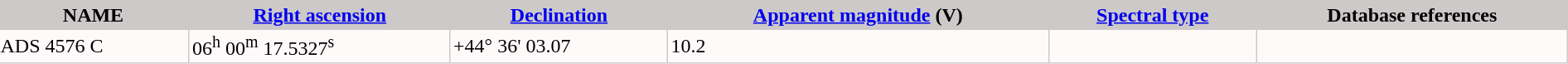<table border="0" width="100%" cellpadding="2" cellspacing="1" style="float:right; margin-right:0.5em; background:#CDC9C9;">
<tr>
<th colspan="1">NAME</th>
<th><a href='#'>Right ascension</a></th>
<th><a href='#'>Declination</a></th>
<th><a href='#'>Apparent magnitude</a> (V)</th>
<th><a href='#'>Spectral type</a></th>
<th>Database references</th>
</tr>
<tr bgcolor="#FFFAFA">
<td>ADS 4576 C</td>
<td>06<sup>h</sup> 00<sup>m</sup> 17.5327<sup>s</sup></td>
<td>+44° 36' 03.07<em></td>
<td>10.2</td>
<td></td>
<td></td>
</tr>
</table>
